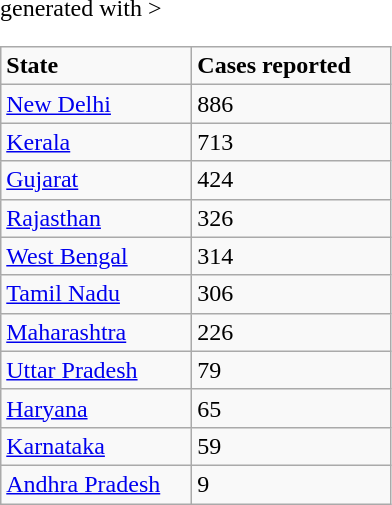<table class="wikitable" <hiddentext>generated with >
<tr style=  valign="bottom">
<td width="120" Height="15"><strong>State</strong></td>
<td width="125"><strong>Cases reported</strong></td>
</tr>
<tr valign="bottom">
<td Height="15"><a href='#'>New Delhi</a></td>
<td>886</td>
</tr>
<tr valign="bottom">
<td Height="15"><a href='#'>Kerala</a></td>
<td>713</td>
</tr>
<tr valign="bottom">
<td Height="15"><a href='#'>Gujarat</a></td>
<td>424</td>
</tr>
<tr valign="bottom">
<td Height="15"><a href='#'>Rajasthan</a></td>
<td>326</td>
</tr>
<tr valign="bottom">
<td Height="15"><a href='#'>West Bengal</a></td>
<td>314</td>
</tr>
<tr valign="bottom">
<td Height="15"><a href='#'>Tamil Nadu</a></td>
<td>306</td>
</tr>
<tr valign="bottom">
<td Height="15"><a href='#'>Maharashtra</a></td>
<td>226</td>
</tr>
<tr valign="bottom">
<td Height="15"><a href='#'>Uttar Pradesh</a></td>
<td>79</td>
</tr>
<tr valign="bottom">
<td Height="15"><a href='#'>Haryana</a></td>
<td>65</td>
</tr>
<tr valign="bottom">
<td Height="15"><a href='#'>Karnataka</a></td>
<td>59</td>
</tr>
<tr valign="bottom">
<td Height="15"><a href='#'>Andhra Pradesh</a></td>
<td>9</td>
</tr>
</table>
